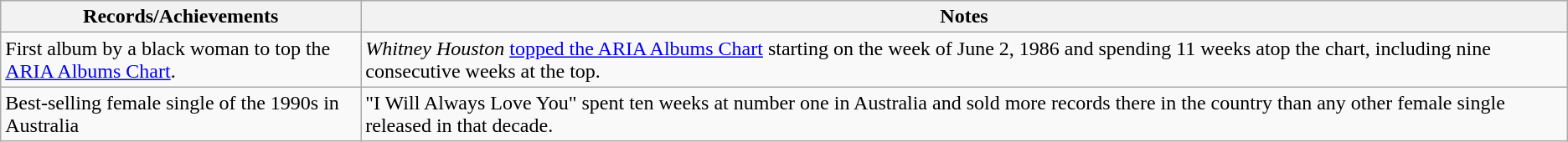<table class="wikitable sortable plainrowheaders">
<tr>
<th scope="col" width=20%>Records/Achievements</th>
<th scope="col" width=67%>Notes</th>
</tr>
<tr>
<td>First album by a black woman to top the <a href='#'>ARIA Albums Chart</a>.</td>
<td><em>Whitney Houston</em> <a href='#'>topped the ARIA Albums Chart</a> starting on the week of June 2, 1986 and spending 11 weeks atop the chart, including nine consecutive weeks at the top.</td>
</tr>
<tr>
<td>Best-selling female single of the 1990s in Australia</td>
<td>"I Will Always Love You" spent ten weeks at number one in Australia and sold more records there in the country than any other female single released in that decade.</td>
</tr>
</table>
